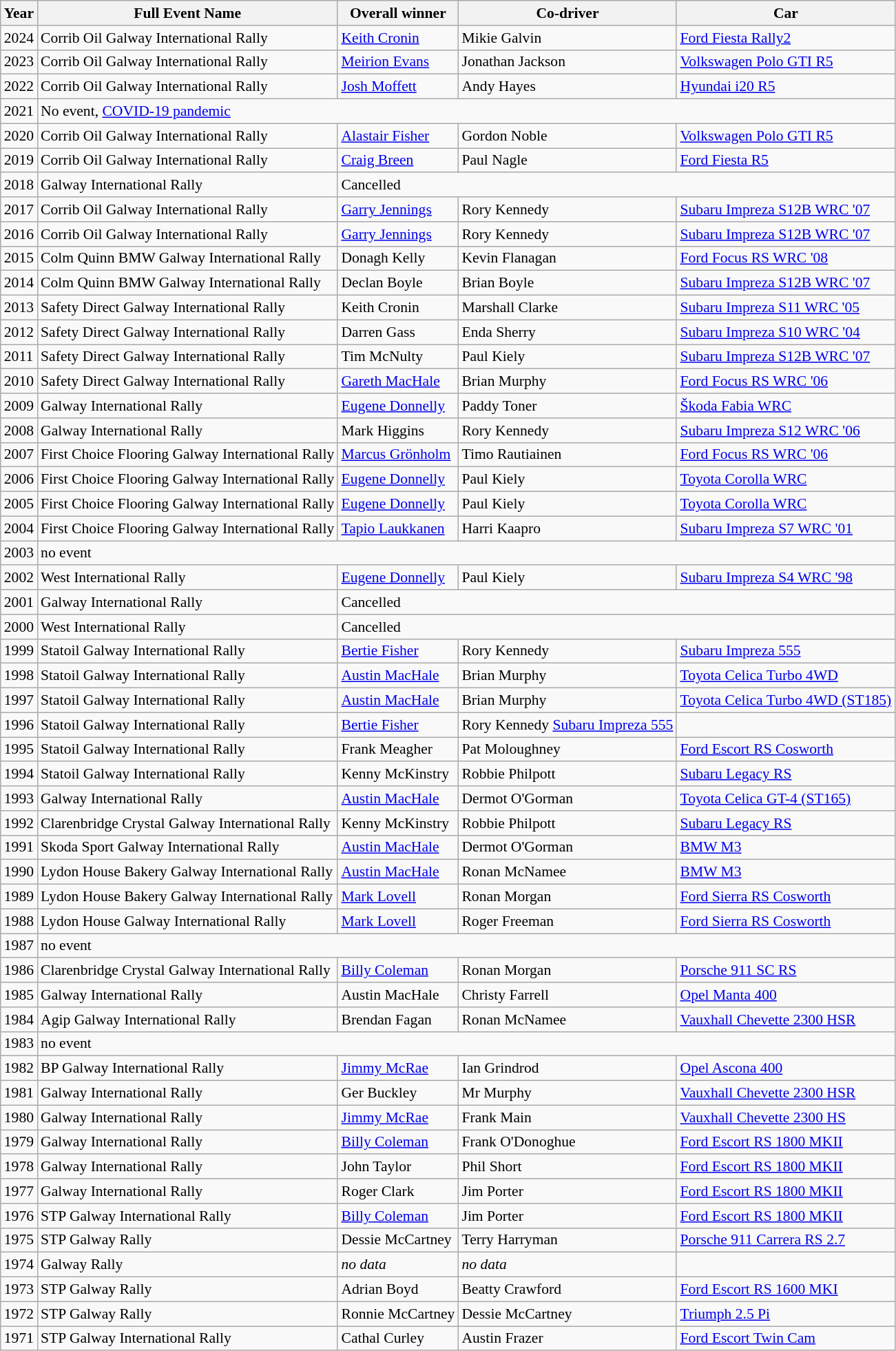<table class="wikitable" style="font-size:90%;">
<tr>
<th>Year</th>
<th>Full Event Name</th>
<th>Overall winner</th>
<th>Co-driver</th>
<th>Car</th>
</tr>
<tr>
<td>2024</td>
<td>Corrib Oil Galway International Rally</td>
<td><a href='#'>Keith Cronin</a></td>
<td>Mikie Galvin</td>
<td><a href='#'>Ford Fiesta Rally2</a></td>
</tr>
<tr>
<td>2023</td>
<td>Corrib Oil Galway International Rally</td>
<td><a href='#'>Meirion Evans</a></td>
<td>Jonathan Jackson</td>
<td><a href='#'>Volkswagen Polo GTI R5</a></td>
</tr>
<tr>
<td>2022</td>
<td>Corrib Oil Galway International Rally</td>
<td><a href='#'>Josh Moffett</a></td>
<td>Andy Hayes</td>
<td><a href='#'>Hyundai i20 R5</a></td>
</tr>
<tr>
<td>2021</td>
<td colspan=4>No event, <a href='#'>COVID-19 pandemic</a></td>
</tr>
<tr>
<td>2020</td>
<td>Corrib Oil Galway International Rally</td>
<td><a href='#'>Alastair Fisher</a></td>
<td>Gordon Noble</td>
<td><a href='#'>Volkswagen Polo GTI R5</a></td>
</tr>
<tr>
<td>2019</td>
<td>Corrib Oil Galway International Rally</td>
<td><a href='#'>Craig Breen</a></td>
<td>Paul Nagle</td>
<td><a href='#'>Ford Fiesta R5</a></td>
</tr>
<tr>
<td>2018</td>
<td>Galway International Rally</td>
<td colspan=3>Cancelled</td>
</tr>
<tr>
<td>2017</td>
<td>Corrib Oil Galway International Rally</td>
<td><a href='#'>Garry Jennings</a></td>
<td>Rory Kennedy</td>
<td><a href='#'>Subaru Impreza S12B WRC '07</a></td>
</tr>
<tr>
<td>2016</td>
<td>Corrib Oil Galway International Rally</td>
<td><a href='#'>Garry Jennings</a></td>
<td>Rory Kennedy</td>
<td><a href='#'>Subaru Impreza S12B WRC '07</a></td>
</tr>
<tr>
<td>2015</td>
<td>Colm Quinn BMW Galway International Rally</td>
<td>Donagh Kelly</td>
<td>Kevin Flanagan</td>
<td><a href='#'>Ford Focus RS WRC '08</a></td>
</tr>
<tr>
<td>2014</td>
<td>Colm Quinn BMW Galway International Rally</td>
<td>Declan Boyle</td>
<td>Brian Boyle</td>
<td><a href='#'>Subaru Impreza S12B WRC '07</a></td>
</tr>
<tr>
<td>2013</td>
<td>Safety Direct Galway International Rally</td>
<td>Keith Cronin</td>
<td>Marshall Clarke</td>
<td><a href='#'>Subaru Impreza S11 WRC '05</a></td>
</tr>
<tr>
<td>2012</td>
<td>Safety Direct Galway International Rally</td>
<td>Darren Gass</td>
<td>Enda Sherry</td>
<td><a href='#'>Subaru Impreza S10 WRC '04</a></td>
</tr>
<tr>
<td>2011</td>
<td>Safety Direct Galway International Rally</td>
<td>Tim McNulty</td>
<td>Paul Kiely</td>
<td><a href='#'>Subaru Impreza S12B WRC '07</a></td>
</tr>
<tr>
<td>2010</td>
<td>Safety Direct Galway International Rally</td>
<td><a href='#'>Gareth MacHale</a></td>
<td>Brian Murphy</td>
<td><a href='#'>Ford Focus RS WRC '06</a></td>
</tr>
<tr>
<td>2009</td>
<td>Galway International Rally</td>
<td><a href='#'>Eugene Donnelly</a></td>
<td>Paddy Toner</td>
<td><a href='#'>Škoda Fabia WRC</a></td>
</tr>
<tr>
<td>2008</td>
<td>Galway International Rally</td>
<td>Mark Higgins</td>
<td>Rory Kennedy</td>
<td><a href='#'>Subaru Impreza S12 WRC '06</a></td>
</tr>
<tr>
<td>2007</td>
<td>First Choice Flooring  Galway International Rally</td>
<td><a href='#'>Marcus Grönholm</a></td>
<td>Timo Rautiainen</td>
<td><a href='#'>Ford Focus RS WRC '06</a></td>
</tr>
<tr>
<td>2006</td>
<td>First Choice Flooring Galway International Rally</td>
<td><a href='#'>Eugene Donnelly</a></td>
<td>Paul Kiely</td>
<td><a href='#'>Toyota Corolla WRC</a></td>
</tr>
<tr>
<td>2005</td>
<td>First Choice Flooring Galway International Rally</td>
<td><a href='#'>Eugene Donnelly</a></td>
<td>Paul Kiely</td>
<td><a href='#'>Toyota Corolla WRC</a></td>
</tr>
<tr>
<td>2004</td>
<td>First Choice Flooring Galway International Rally</td>
<td><a href='#'>Tapio Laukkanen</a></td>
<td>Harri Kaapro</td>
<td><a href='#'>Subaru Impreza S7 WRC '01</a></td>
</tr>
<tr>
<td>2003</td>
<td colspan=4>no event</td>
</tr>
<tr>
<td>2002</td>
<td>West International Rally</td>
<td><a href='#'>Eugene Donnelly</a></td>
<td>Paul Kiely</td>
<td><a href='#'>Subaru Impreza S4 WRC '98</a></td>
</tr>
<tr>
<td>2001</td>
<td>Galway International Rally</td>
<td colspan=3>Cancelled</td>
</tr>
<tr>
<td>2000</td>
<td>West International Rally</td>
<td colspan=3>Cancelled</td>
</tr>
<tr>
<td>1999</td>
<td>Statoil Galway International Rally</td>
<td><a href='#'>Bertie Fisher</a></td>
<td>Rory Kennedy</td>
<td><a href='#'>Subaru Impreza 555</a></td>
</tr>
<tr>
<td>1998</td>
<td>Statoil Galway International Rally</td>
<td><a href='#'>Austin MacHale</a></td>
<td>Brian Murphy</td>
<td><a href='#'>Toyota Celica Turbo 4WD</a></td>
</tr>
<tr>
<td>1997</td>
<td>Statoil Galway International Rally</td>
<td><a href='#'>Austin MacHale</a></td>
<td>Brian Murphy</td>
<td><a href='#'>Toyota Celica Turbo 4WD (ST185)</a></td>
</tr>
<tr>
<td>1996</td>
<td>Statoil Galway International Rally</td>
<td><a href='#'>Bertie Fisher</a></td>
<td>Rory Kennedy <a href='#'>Subaru Impreza 555</a></td>
</tr>
<tr>
<td>1995</td>
<td>Statoil Galway International Rally</td>
<td>Frank Meagher</td>
<td>Pat Moloughney</td>
<td><a href='#'>Ford Escort RS Cosworth</a></td>
</tr>
<tr>
<td>1994</td>
<td>Statoil Galway International Rally</td>
<td>Kenny McKinstry</td>
<td>Robbie Philpott</td>
<td><a href='#'>Subaru Legacy RS</a></td>
</tr>
<tr>
<td>1993</td>
<td>Galway International Rally</td>
<td><a href='#'>Austin MacHale</a></td>
<td>Dermot O'Gorman</td>
<td><a href='#'>Toyota Celica GT-4 (ST165)</a></td>
</tr>
<tr>
<td>1992</td>
<td>Clarenbridge Crystal Galway International Rally</td>
<td>Kenny McKinstry</td>
<td>Robbie Philpott</td>
<td><a href='#'>Subaru Legacy RS</a></td>
</tr>
<tr>
<td>1991</td>
<td>Skoda Sport Galway International Rally</td>
<td><a href='#'>Austin MacHale</a></td>
<td>Dermot O'Gorman</td>
<td><a href='#'>BMW M3</a></td>
</tr>
<tr>
<td>1990</td>
<td>Lydon House Bakery Galway International Rally</td>
<td><a href='#'>Austin MacHale</a></td>
<td>Ronan McNamee</td>
<td><a href='#'>BMW M3</a></td>
</tr>
<tr>
<td>1989</td>
<td>Lydon House Bakery Galway International Rally</td>
<td><a href='#'>Mark Lovell</a></td>
<td>Ronan Morgan</td>
<td><a href='#'>Ford Sierra RS Cosworth</a></td>
</tr>
<tr>
<td>1988</td>
<td>Lydon House Galway International Rally</td>
<td><a href='#'>Mark Lovell</a></td>
<td>Roger Freeman</td>
<td><a href='#'>Ford Sierra RS Cosworth</a></td>
</tr>
<tr>
<td>1987</td>
<td colspan=4>no event</td>
</tr>
<tr>
<td>1986</td>
<td>Clarenbridge Crystal Galway International Rally</td>
<td><a href='#'>Billy Coleman</a></td>
<td>Ronan Morgan</td>
<td><a href='#'>Porsche 911 SC RS</a></td>
</tr>
<tr>
<td>1985</td>
<td>Galway International Rally</td>
<td>Austin MacHale</td>
<td>Christy Farrell</td>
<td><a href='#'>Opel Manta 400</a></td>
</tr>
<tr>
<td>1984</td>
<td>Agip Galway International Rally</td>
<td>Brendan Fagan</td>
<td>Ronan McNamee</td>
<td><a href='#'>Vauxhall Chevette 2300 HSR</a></td>
</tr>
<tr>
<td>1983</td>
<td colspan=4>no event</td>
</tr>
<tr>
<td>1982</td>
<td>BP Galway International Rally</td>
<td><a href='#'>Jimmy McRae</a></td>
<td>Ian Grindrod</td>
<td><a href='#'>Opel Ascona 400</a></td>
</tr>
<tr>
<td>1981</td>
<td>Galway International Rally</td>
<td>Ger Buckley</td>
<td>Mr Murphy</td>
<td><a href='#'>Vauxhall Chevette 2300 HSR</a></td>
</tr>
<tr>
<td>1980</td>
<td>Galway International Rally</td>
<td><a href='#'>Jimmy McRae</a></td>
<td>Frank Main</td>
<td><a href='#'>Vauxhall Chevette 2300 HS</a></td>
</tr>
<tr>
<td>1979</td>
<td>Galway International Rally</td>
<td><a href='#'>Billy Coleman</a></td>
<td>Frank O'Donoghue</td>
<td><a href='#'>Ford Escort RS 1800 MKII</a></td>
</tr>
<tr>
<td>1978</td>
<td>Galway International Rally</td>
<td>John Taylor</td>
<td>Phil Short</td>
<td><a href='#'>Ford Escort RS 1800 MKII</a></td>
</tr>
<tr>
<td>1977</td>
<td>Galway International Rally</td>
<td>Roger Clark</td>
<td>Jim Porter</td>
<td><a href='#'>Ford Escort RS 1800 MKII</a></td>
</tr>
<tr>
<td>1976</td>
<td>STP Galway International Rally</td>
<td><a href='#'>Billy Coleman</a></td>
<td>Jim Porter</td>
<td><a href='#'>Ford Escort RS 1800 MKII</a></td>
</tr>
<tr>
<td>1975</td>
<td>STP Galway Rally</td>
<td>Dessie McCartney</td>
<td>Terry Harryman</td>
<td><a href='#'>Porsche 911 Carrera RS 2.7</a></td>
</tr>
<tr>
<td>1974</td>
<td>Galway Rally</td>
<td><em>no data</em></td>
<td><em>no data</em></td>
</tr>
<tr>
<td>1973</td>
<td>STP Galway Rally</td>
<td>Adrian Boyd</td>
<td>Beatty Crawford</td>
<td><a href='#'>Ford Escort RS 1600 MKI</a></td>
</tr>
<tr>
<td>1972</td>
<td>STP Galway Rally</td>
<td>Ronnie McCartney</td>
<td>Dessie McCartney</td>
<td><a href='#'>Triumph 2.5 Pi</a></td>
</tr>
<tr>
<td>1971</td>
<td>STP Galway International Rally</td>
<td>Cathal Curley</td>
<td>Austin Frazer</td>
<td><a href='#'>Ford Escort Twin Cam</a></td>
</tr>
</table>
